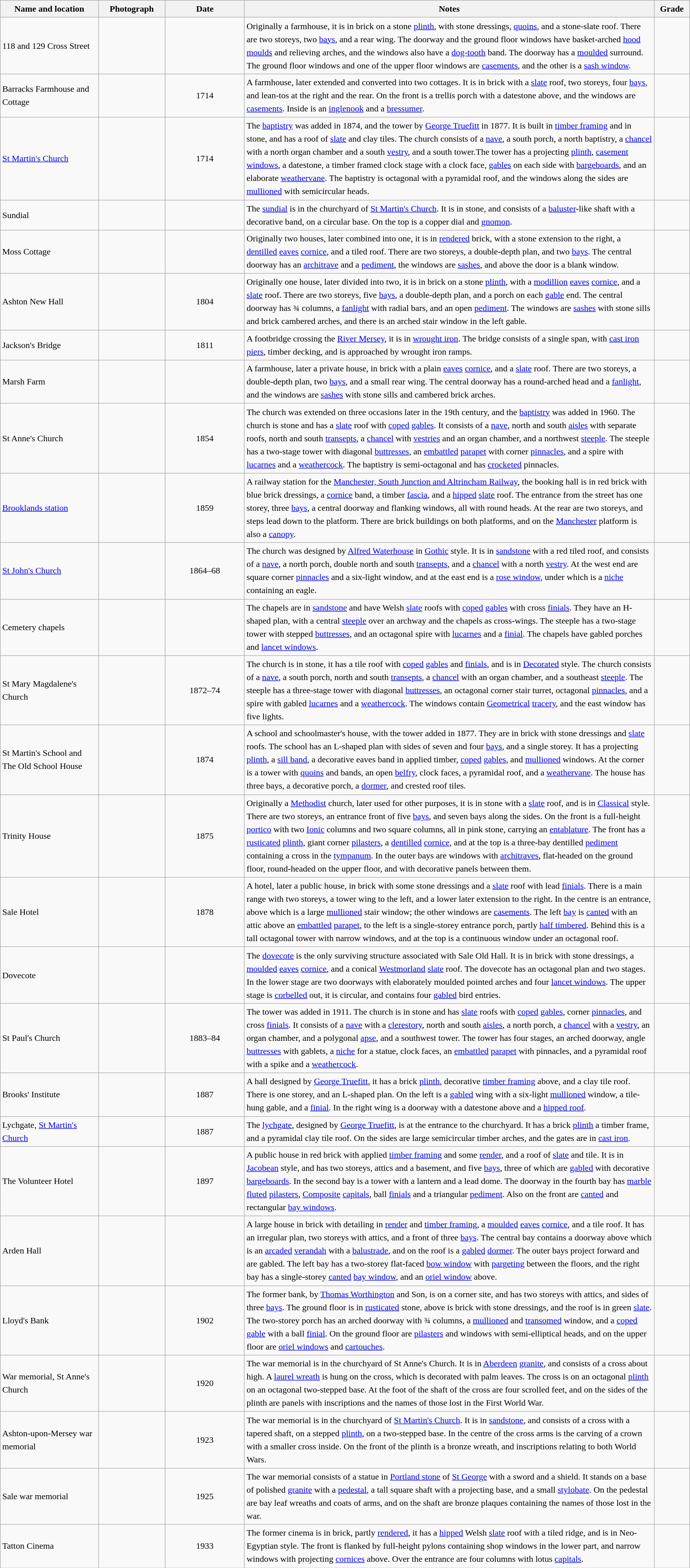<table class="wikitable sortable plainrowheaders" style="width:100%; border:0; text-align:left; line-height:150%;">
<tr>
<th scope="col"  style="width:150px">Name and location</th>
<th scope="col"  style="width:100px" class="unsortable">Photograph</th>
<th scope="col"  style="width:120px">Date</th>
<th scope="col"  style="width:650px" class="unsortable">Notes</th>
<th scope="col"  style="width:50px">Grade</th>
</tr>
<tr>
<td>118 and 129 Cross Street<br><small></small></td>
<td></td>
<td align="center"></td>
<td>Originally a farmhouse, it is in brick on a stone <a href='#'>plinth</a>, with stone dressings, <a href='#'>quoins</a>, and a stone-slate roof. There are two storeys, two <a href='#'>bays</a>, and a rear wing. The doorway and the ground floor windows have basket-arched <a href='#'>hood moulds</a> and relieving arches, and the windows also have a <a href='#'>dog-tooth</a> band. The doorway has a <a href='#'>moulded</a> surround. The ground floor windows and one of the upper floor windows are <a href='#'>casements</a>, and the other is a <a href='#'>sash window</a>.</td>
<td align="center" ></td>
</tr>
<tr>
<td>Barracks Farmhouse and Cottage<br><small></small></td>
<td></td>
<td align="center">1714</td>
<td>A farmhouse, later extended and converted into two cottages. It is in brick with a <a href='#'>slate</a> roof, two storeys, four <a href='#'>bays</a>, and lean-tos at the right and the rear. On the front is a trellis porch with a datestone above, and the windows are <a href='#'>casements</a>. Inside is an <a href='#'>inglenook</a> and a <a href='#'>bressumer</a>.</td>
<td align="center" ></td>
</tr>
<tr>
<td><a href='#'>St Martin's Church</a><br><small></small></td>
<td></td>
<td align="center">1714</td>
<td>The <a href='#'>baptistry</a> was added in 1874, and the tower by <a href='#'>George Truefitt</a> in 1877. It is built in <a href='#'>timber framing</a> and in stone, and has a roof of <a href='#'>slate</a> and clay tiles. The church consists of a <a href='#'>nave</a>, a south porch, a north baptistry, a <a href='#'>chancel</a> with a north organ chamber and a south <a href='#'>vestry</a>, and a south tower.The tower has a projecting <a href='#'>plinth</a>, <a href='#'>casement windows</a>, a datestone, a timber framed clock stage with a clock face, <a href='#'>gables</a> on each side with <a href='#'>bargeboards</a>, and an elaborate <a href='#'>weathervane</a>. The baptistry is octagonal with a pyramidal roof, and the windows along the sides are <a href='#'>mullioned</a> with semicircular heads.</td>
<td align="center" ></td>
</tr>
<tr>
<td>Sundial<br><small></small></td>
<td></td>
<td align="center"></td>
<td>The <a href='#'>sundial</a> is in the churchyard of <a href='#'>St Martin's Church</a>. It is in stone, and consists of a <a href='#'>baluster</a>-like shaft with a decorative band, on a circular base. On the top is a copper dial and <a href='#'>gnomon</a>.</td>
<td align="center" ></td>
</tr>
<tr>
<td>Moss Cottage<br><small></small></td>
<td></td>
<td align="center"></td>
<td>Originally two houses, later combined into one, it is in <a href='#'>rendered</a> brick, with a stone extension to the right, a <a href='#'>dentilled</a> <a href='#'>eaves</a> <a href='#'>cornice</a>, and a tiled roof. There are two storeys, a double-depth plan, and two <a href='#'>bays</a>. The central doorway has an <a href='#'>architrave</a> and a <a href='#'>pediment</a>, the windows are <a href='#'>sashes</a>, and above the door is a blank window.</td>
<td align="center" ></td>
</tr>
<tr>
<td>Ashton New Hall<br><small></small></td>
<td></td>
<td align="center">1804</td>
<td>Originally one house, later divided into two, it is in brick on a stone <a href='#'>plinth</a>, with a <a href='#'>modillion</a> <a href='#'>eaves</a> <a href='#'>cornice</a>, and a <a href='#'>slate</a> roof. There are two storeys, five <a href='#'>bays</a>, a double-depth plan, and a porch on each <a href='#'>gable</a> end. The central doorway has ¾ columns, a <a href='#'>fanlight</a> with radial bars, and an open <a href='#'>pediment</a>. The windows are <a href='#'>sashes</a> with stone sills and brick cambered arches, and there is an arched stair window in the left gable.</td>
<td align="center" ></td>
</tr>
<tr>
<td>Jackson's Bridge<br><small></small></td>
<td></td>
<td align="center">1811</td>
<td>A footbridge crossing the <a href='#'>River Mersey</a>, it is in <a href='#'>wrought iron</a>. The bridge consists of a single span, with <a href='#'>cast iron</a> <a href='#'>piers</a>, timber decking, and is approached by wrought iron ramps.</td>
<td align="center" ></td>
</tr>
<tr>
<td>Marsh Farm<br><small></small></td>
<td></td>
<td align="center"></td>
<td>A farmhouse, later a private house, in brick with a plain <a href='#'>eaves</a> <a href='#'>cornice</a>, and a <a href='#'>slate</a> roof. There are two storeys, a double-depth plan, two <a href='#'>bays</a>, and a small rear wing. The central doorway has a round-arched head and a <a href='#'>fanlight</a>, and the windows are <a href='#'>sashes</a> with stone sills and cambered brick arches.</td>
<td align="center" ></td>
</tr>
<tr>
<td>St Anne's Church<br><small></small></td>
<td></td>
<td align="center">1854</td>
<td>The church was extended on three occasions later in the 19th century, and the <a href='#'>baptistry</a> was added in 1960. The church is stone and has a <a href='#'>slate</a> roof with <a href='#'>coped</a> <a href='#'>gables</a>. It consists of a <a href='#'>nave</a>, north and south <a href='#'>aisles</a> with separate roofs, north and south <a href='#'>transepts</a>, a <a href='#'>chancel</a> with <a href='#'>vestries</a> and an organ chamber, and a northwest <a href='#'>steeple</a>. The steeple has a two-stage tower with diagonal <a href='#'>buttresses</a>, an <a href='#'>embattled</a> <a href='#'>parapet</a> with corner <a href='#'>pinnacles</a>, and a spire with <a href='#'>lucarnes</a> and a <a href='#'>weathercock</a>. The baptistry is semi-octagonal and has <a href='#'>crocketed</a> pinnacles.</td>
<td align="center" ></td>
</tr>
<tr>
<td><a href='#'>Brooklands station</a><br><small></small></td>
<td></td>
<td align="center">1859</td>
<td>A railway station for the <a href='#'>Manchester, South Junction and Altrincham Railway</a>, the booking hall is in red brick with blue brick dressings, a <a href='#'>cornice</a> band, a timber <a href='#'>fascia</a>, and a <a href='#'>hipped</a> <a href='#'>slate</a> roof. The entrance from the street has one storey, three <a href='#'>bays</a>, a central doorway and flanking windows, all with round heads. At the rear are two storeys, and steps lead down to the platform. There are brick buildings on both platforms, and on the <a href='#'>Manchester</a> platform is also a <a href='#'>canopy</a>.</td>
<td align="center" ></td>
</tr>
<tr>
<td><a href='#'>St John's Church</a><br><small></small></td>
<td></td>
<td align="center">1864–68</td>
<td>The church was designed by <a href='#'>Alfred Waterhouse</a> in <a href='#'>Gothic</a> style. It is in <a href='#'>sandstone</a> with a red tiled roof, and consists of a <a href='#'>nave</a>, a north porch, double north and south <a href='#'>transepts</a>, and a <a href='#'>chancel</a> with a north <a href='#'>vestry</a>. At the west end are square corner <a href='#'>pinnacles</a> and a six-light window, and at the east end is a <a href='#'>rose window</a>, under which is a <a href='#'>niche</a> containing an eagle.</td>
<td align="center" ></td>
</tr>
<tr>
<td>Cemetery chapels<br><small></small></td>
<td></td>
<td align="center"></td>
<td>The chapels are in <a href='#'>sandstone</a> and have Welsh <a href='#'>slate</a> roofs with <a href='#'>coped</a> <a href='#'>gables</a> with cross <a href='#'>finials</a>. They have an H-shaped plan, with a central <a href='#'>steeple</a> over an archway and the chapels as cross-wings. The steeple has a two-stage tower with stepped <a href='#'>buttresses</a>, and an octagonal spire with <a href='#'>lucarnes</a> and a <a href='#'>finial</a>. The chapels have gabled porches and <a href='#'>lancet windows</a>.</td>
<td align="center" ></td>
</tr>
<tr>
<td>St Mary Magdalene's Church<br><small></small></td>
<td></td>
<td align="center">1872–74</td>
<td>The church is in stone, it has a tile roof with <a href='#'>coped</a> <a href='#'>gables</a> and <a href='#'>finials</a>, and is in <a href='#'>Decorated</a> style. The church consists of a <a href='#'>nave</a>, a south porch, north and south <a href='#'>transepts</a>, a <a href='#'>chancel</a> with an organ chamber, and a southeast <a href='#'>steeple</a>. The steeple has a three-stage tower with diagonal <a href='#'>buttresses</a>, an octagonal corner stair turret, octagonal <a href='#'>pinnacles</a>, and a spire with gabled <a href='#'>lucarnes</a> and a <a href='#'>weathercock</a>. The windows contain <a href='#'>Geometrical</a> <a href='#'>tracery</a>, and the east window has five lights.</td>
<td align="center" ></td>
</tr>
<tr>
<td>St Martin's School and The Old School House<br><small></small></td>
<td></td>
<td align="center">1874</td>
<td>A school and schoolmaster's house, with the tower added in 1877. They are in brick with stone dressings and <a href='#'>slate</a> roofs. The school has an L-shaped plan with sides of seven and four <a href='#'>bays</a>, and a single storey. It has a projecting <a href='#'>plinth</a>, a <a href='#'>sill band</a>, a decorative eaves band in applied timber, <a href='#'>coped</a> <a href='#'>gables</a>, and <a href='#'>mullioned</a> windows. At the corner is a tower with <a href='#'>quoins</a> and bands, an open <a href='#'>belfry</a>, clock faces, a pyramidal roof, and a <a href='#'>weathervane</a>. The house has three bays, a decorative porch, a <a href='#'>dormer</a>, and crested roof tiles.</td>
<td align="center" ></td>
</tr>
<tr>
<td>Trinity House<br><small></small></td>
<td></td>
<td align="center">1875</td>
<td>Originally a <a href='#'>Methodist</a> church, later used for other purposes, it is in stone with a <a href='#'>slate</a> roof, and is in <a href='#'>Classical</a> style. There are two storeys, an entrance front of five <a href='#'>bays</a>, and seven bays along the sides. On the front is a full-height <a href='#'>portico</a> with two <a href='#'>Ionic</a> columns and two square columns, all in pink stone, carrying an <a href='#'>entablature</a>. The front has a <a href='#'>rusticated</a> <a href='#'>plinth</a>, giant corner <a href='#'>pilasters</a>, a <a href='#'>dentilled</a> <a href='#'>cornice</a>, and at the top is a three-bay dentilled <a href='#'>pediment</a> containing a cross in the <a href='#'>tympanum</a>. In the outer bays are windows with <a href='#'>architraves</a>, flat-headed on the ground floor, round-headed on the upper floor, and with decorative panels between them.</td>
<td align="center" ></td>
</tr>
<tr>
<td>Sale Hotel<br><small></small></td>
<td></td>
<td align="center">1878</td>
<td>A hotel, later a public house, in brick with some stone dressings and a <a href='#'>slate</a> roof with lead <a href='#'>finials</a>. There is a main range with two storeys, a tower wing to the left, and a lower later extension to the right. In the centre is an entrance, above which is a large <a href='#'>mullioned</a> stair window; the other windows are <a href='#'>casements</a>. The left <a href='#'>bay</a> is <a href='#'>canted</a> with an attic above an <a href='#'>embattled</a> <a href='#'>parapet</a>, to the left is a single-storey entrance porch, partly <a href='#'>half timbered</a>. Behind this is a tall octagonal tower with narrow windows, and at the top is a continuous window under an octagonal roof.</td>
<td align="center" ></td>
</tr>
<tr>
<td>Dovecote<br><small></small></td>
<td></td>
<td align="center"></td>
<td>The <a href='#'>dovecote</a> is the only surviving structure associated with Sale Old Hall. It is in brick with stone dressings, a <a href='#'>moulded</a> <a href='#'>eaves</a> <a href='#'>cornice</a>, and a conical <a href='#'>Westmorland</a> <a href='#'>slate</a> roof. The dovecote has an octagonal plan and two stages. In the lower stage are two doorways with elaborately moulded pointed arches and four <a href='#'>lancet windows</a>. The upper stage is <a href='#'>corbelled</a> out, it is circular, and contains four <a href='#'>gabled</a> bird entries.</td>
<td align="center" ></td>
</tr>
<tr>
<td>St Paul's Church<br><small></small></td>
<td></td>
<td align="center">1883–84</td>
<td>The tower was added in 1911. The church is in stone and has <a href='#'>slate</a> roofs with <a href='#'>coped</a> <a href='#'>gables</a>, corner <a href='#'>pinnacles</a>, and cross <a href='#'>finials</a>. It consists of a <a href='#'>nave</a> with a <a href='#'>clerestory</a>, north and south <a href='#'>aisles</a>, a north porch, a <a href='#'>chancel</a> with a <a href='#'>vestry</a>, an organ chamber, and a polygonal <a href='#'>apse</a>, and a southwest tower. The tower has four stages, an arched doorway, angle <a href='#'>buttresses</a> with gablets, a <a href='#'>niche</a> for a statue, clock faces, an <a href='#'>embattled</a> <a href='#'>parapet</a> with pinnacles, and a pyramidal roof with a spike and a <a href='#'>weathercock</a>.</td>
<td align="center" ></td>
</tr>
<tr>
<td>Brooks' Institute<br><small></small></td>
<td></td>
<td align="center">1887</td>
<td>A hall designed by <a href='#'>George Truefitt</a>, it has a brick <a href='#'>plinth</a>, decorative <a href='#'>timber framing</a> above, and a clay tile roof. There is one storey, and an L-shaped plan. On the left is a <a href='#'>gabled</a> wing with a six-light <a href='#'>mullioned</a> window, a tile-hung gable, and a <a href='#'>finial</a>. In the right wing is a doorway with a datestone above and a <a href='#'>hipped roof</a>.</td>
<td align="center" ></td>
</tr>
<tr>
<td>Lychgate, <a href='#'>St Martin's Church</a><br><small></small></td>
<td></td>
<td align="center">1887</td>
<td>The <a href='#'>lychgate</a>, designed by <a href='#'>George Truefitt</a>, is at the entrance to the churchyard. It has a brick <a href='#'>plinth</a> a timber frame, and a pyramidal clay tile roof. On the sides are large semicircular timber arches, and the gates are in <a href='#'>cast iron</a>.</td>
<td align="center" ></td>
</tr>
<tr>
<td>The Volunteer Hotel<br><small></small></td>
<td></td>
<td align="center">1897</td>
<td>A public house in red brick with applied <a href='#'>timber framing</a> and some <a href='#'>render</a>, and a roof of <a href='#'>slate</a> and tile. It is in <a href='#'>Jacobean</a> style, and has two storeys, attics and a basement, and five <a href='#'>bays</a>, three of which are <a href='#'>gabled</a> with decorative <a href='#'>bargeboards</a>. In the second bay is a tower with a lantern and a lead dome. The doorway in the fourth bay has <a href='#'>marble</a> <a href='#'>fluted</a> <a href='#'>pilasters</a>, <a href='#'>Composite</a> <a href='#'>capitals</a>, ball <a href='#'>finials</a> and a triangular <a href='#'>pediment</a>. Also on the front are <a href='#'>canted</a> and rectangular <a href='#'>bay windows</a>.</td>
<td align="center" ></td>
</tr>
<tr>
<td>Arden Hall<br><small></small></td>
<td></td>
<td align="center"></td>
<td>A large house in brick with detailing in <a href='#'>render</a> and <a href='#'>timber framing</a>, a <a href='#'>moulded</a> <a href='#'>eaves</a> <a href='#'>cornice</a>, and a tile roof. It has an irregular plan, two storeys with attics, and a front of three <a href='#'>bays</a>. The central bay contains a doorway above which is an <a href='#'>arcaded</a> <a href='#'>verandah</a> with a <a href='#'>balustrade</a>, and on the roof is a <a href='#'>gabled</a> <a href='#'>dormer</a>. The outer bays project forward and are gabled. The left bay has a two-storey flat-faced <a href='#'>bow window</a> with <a href='#'>pargeting</a> between the floors, and the right bay has a single-storey <a href='#'>canted</a> <a href='#'>bay window</a>, and an <a href='#'>oriel window</a> above.</td>
<td align="center" ></td>
</tr>
<tr>
<td>Lloyd's Bank<br><small></small></td>
<td></td>
<td align="center">1902</td>
<td>The former bank, by <a href='#'>Thomas Worthington</a> and Son, is on a corner site, and has two storeys with attics, and sides of three <a href='#'>bays</a>. The ground floor is in <a href='#'>rusticated</a> stone, above is brick with stone dressings, and the roof is in green <a href='#'>slate</a>. The two-storey porch has an arched doorway with ¾ columns, a <a href='#'>mullioned</a> and <a href='#'>transomed</a> window, and a <a href='#'>coped</a> <a href='#'>gable</a> with a ball <a href='#'>finial</a>. On the ground floor are <a href='#'>pilasters</a> and windows with semi-elliptical heads, and on the upper floor are <a href='#'>oriel windows</a> and <a href='#'>cartouches</a>.</td>
<td align="center" ></td>
</tr>
<tr>
<td>War memorial, St Anne's Church<br><small></small></td>
<td></td>
<td align="center">1920</td>
<td>The war memorial is in the churchyard of St Anne's Church. It is in <a href='#'>Aberdeen</a> <a href='#'>granite</a>, and consists of a cross about  high. A <a href='#'>laurel wreath</a> is hung on the cross, which is decorated with palm leaves. The cross is on an octagonal <a href='#'>plinth</a> on an octagonal two-stepped base. At the foot of the shaft of the cross are four scrolled feet, and on the sides of the plinth are panels with inscriptions and the names of those lost in the First World War.</td>
<td align="center" ></td>
</tr>
<tr>
<td>Ashton-upon-Mersey war memorial<br><small></small></td>
<td></td>
<td align="center">1923</td>
<td>The war memorial is in the churchyard of <a href='#'>St Martin's Church</a>. It is in <a href='#'>sandstone</a>, and consists of a cross with a tapered shaft, on a stepped <a href='#'>plinth</a>, on a two-stepped base. In the centre of the cross arms is the carving of a crown with a smaller cross inside. On the front of the plinth is a bronze wreath, and inscriptions relating to both World Wars.</td>
<td align="center" ></td>
</tr>
<tr>
<td>Sale war memorial<br><small></small></td>
<td></td>
<td align="center">1925</td>
<td>The war memorial consists of a statue in <a href='#'>Portland stone</a> of <a href='#'>St George</a> with a sword and a shield. It stands on a base of polished <a href='#'>granite</a> with a <a href='#'>pedestal</a>, a tall square shaft with a projecting base, and a small <a href='#'>stylobate</a>. On the pedestal are bay leaf wreaths and coats of arms, and on the shaft are bronze plaques containing the names of those lost in the war.</td>
<td align="center" ></td>
</tr>
<tr>
<td>Tatton Cinema<br><small></small></td>
<td></td>
<td align="center">1933</td>
<td>The former cinema is in brick, partly <a href='#'>rendered</a>, it has a <a href='#'>hipped</a> Welsh <a href='#'>slate</a> roof with a tiled ridge, and is in Neo-Egyptian style. The front is flanked by full-height pylons containing shop windows in the lower part, and narrow windows with projecting <a href='#'>cornices</a> above. Over the entrance are four columns with lotus <a href='#'>capitals</a>.</td>
<td align="center" ></td>
</tr>
<tr>
</tr>
</table>
